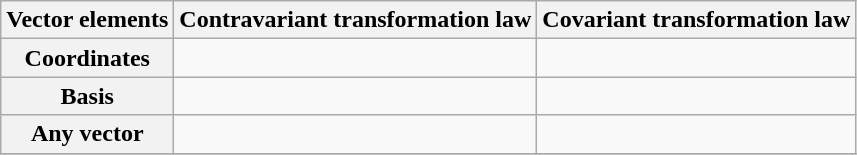<table class="wikitable">
<tr>
<th>Vector elements</th>
<th>Contravariant transformation law</th>
<th>Covariant transformation law</th>
</tr>
<tr>
<th>Coordinates</th>
<td></td>
<td></td>
</tr>
<tr>
<th>Basis</th>
<td></td>
<td></td>
</tr>
<tr>
<th>Any vector</th>
<td></td>
<td></td>
</tr>
<tr>
</tr>
</table>
